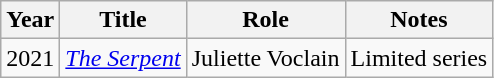<table class="wikitable">
<tr>
<th>Year</th>
<th>Title</th>
<th>Role</th>
<th class="unsortable">Notes</th>
</tr>
<tr>
<td>2021</td>
<td><em><a href='#'>The Serpent</a></em></td>
<td>Juliette Voclain</td>
<td>Limited series</td>
</tr>
</table>
